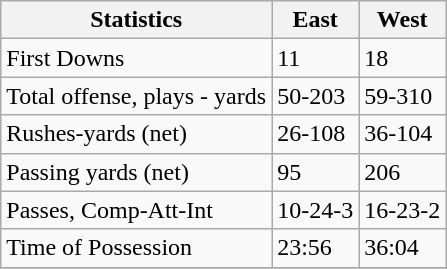<table class="wikitable">
<tr>
<th>Statistics</th>
<th>East</th>
<th>West</th>
</tr>
<tr>
<td>First Downs</td>
<td>11</td>
<td>18</td>
</tr>
<tr>
<td>Total offense, plays - yards</td>
<td>50-203</td>
<td>59-310</td>
</tr>
<tr>
<td>Rushes-yards (net)</td>
<td>26-108</td>
<td>36-104</td>
</tr>
<tr>
<td>Passing yards (net)</td>
<td>95</td>
<td>206</td>
</tr>
<tr>
<td>Passes, Comp-Att-Int</td>
<td>10-24-3</td>
<td>16-23-2</td>
</tr>
<tr>
<td>Time of Possession</td>
<td>23:56</td>
<td>36:04</td>
</tr>
<tr>
</tr>
</table>
